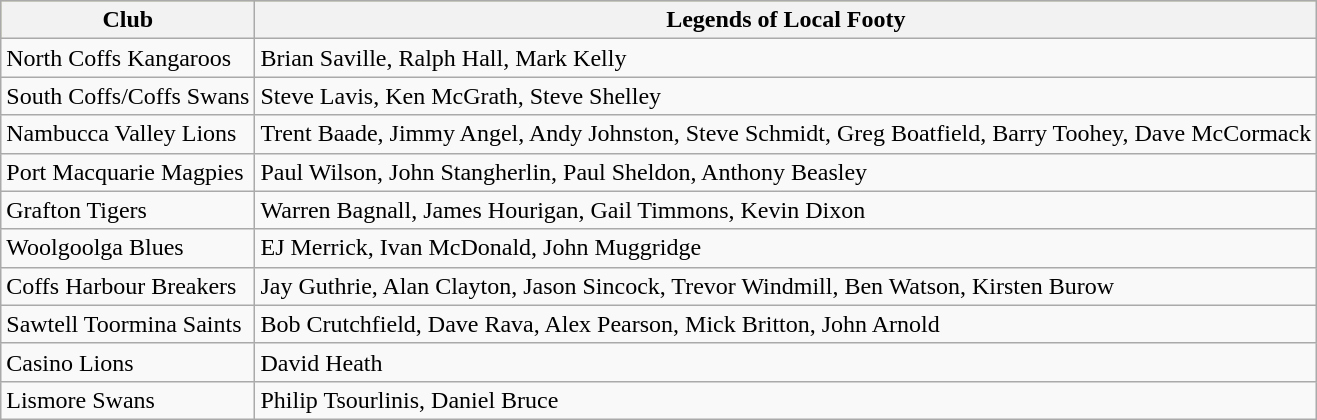<table class="wikitable">
<tr bgcolor=#bdb76b>
<th>Club</th>
<th>Legends of Local Footy</th>
</tr>
<tr>
<td>North Coffs Kangaroos</td>
<td>Brian Saville, Ralph Hall, Mark Kelly</td>
</tr>
<tr>
<td>South Coffs/Coffs Swans</td>
<td>Steve Lavis, Ken McGrath, Steve Shelley</td>
</tr>
<tr>
<td>Nambucca Valley Lions</td>
<td>Trent Baade, Jimmy Angel, Andy Johnston, Steve Schmidt, Greg Boatfield, Barry Toohey, Dave McCormack</td>
</tr>
<tr>
<td>Port Macquarie Magpies</td>
<td>Paul Wilson, John Stangherlin, Paul Sheldon, Anthony Beasley</td>
</tr>
<tr>
<td>Grafton Tigers</td>
<td>Warren Bagnall, James Hourigan, Gail Timmons, Kevin Dixon</td>
</tr>
<tr>
<td>Woolgoolga Blues</td>
<td>EJ Merrick, Ivan McDonald, John Muggridge</td>
</tr>
<tr>
<td>Coffs Harbour Breakers</td>
<td>Jay Guthrie, Alan Clayton, Jason Sincock, Trevor Windmill, Ben Watson, Kirsten Burow</td>
</tr>
<tr>
<td>Sawtell Toormina Saints</td>
<td>Bob Crutchfield, Dave Rava, Alex Pearson, Mick Britton, John Arnold</td>
</tr>
<tr>
<td>Casino Lions</td>
<td>David Heath</td>
</tr>
<tr>
<td>Lismore Swans</td>
<td>Philip Tsourlinis, Daniel Bruce</td>
</tr>
</table>
